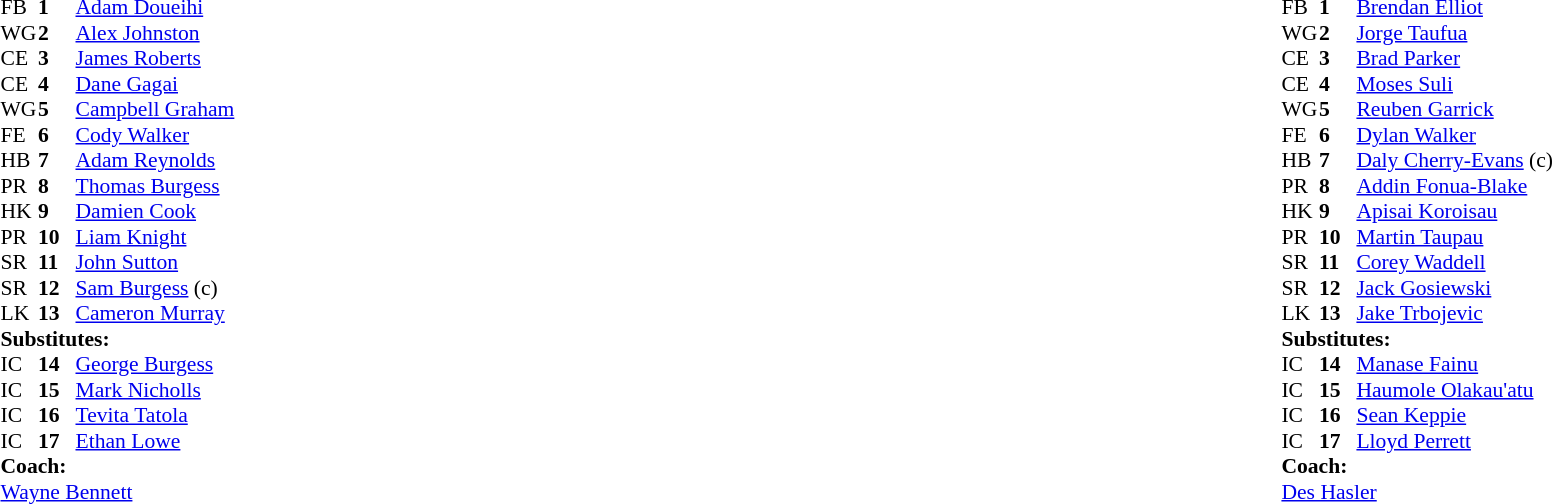<table class="mw-collapsible mw-collapsed" width="100%">
<tr>
<td valign="top" width="50%"><br><table cellspacing="0" cellpadding="0" style="font-size: 90%">
<tr>
<th width="25"></th>
<th width="25"></th>
</tr>
<tr>
<td>FB</td>
<td><strong>1</strong></td>
<td><a href='#'>Adam Doueihi</a></td>
</tr>
<tr>
<td>WG</td>
<td><strong>2</strong></td>
<td><a href='#'>Alex Johnston</a></td>
</tr>
<tr>
<td>CE</td>
<td><strong>3</strong></td>
<td><a href='#'>James Roberts</a></td>
</tr>
<tr>
<td>CE</td>
<td><strong>4</strong></td>
<td><a href='#'>Dane Gagai</a></td>
</tr>
<tr>
<td>WG</td>
<td><strong>5</strong></td>
<td><a href='#'>Campbell Graham</a></td>
</tr>
<tr>
<td>FE</td>
<td><strong>6</strong></td>
<td><a href='#'>Cody Walker</a></td>
</tr>
<tr>
<td>HB</td>
<td><strong>7</strong></td>
<td><a href='#'>Adam Reynolds</a></td>
</tr>
<tr>
<td>PR</td>
<td><strong>8</strong></td>
<td><a href='#'>Thomas Burgess</a></td>
</tr>
<tr>
<td>HK</td>
<td><strong>9</strong></td>
<td><a href='#'>Damien Cook</a></td>
</tr>
<tr>
<td>PR</td>
<td><strong>10</strong></td>
<td><a href='#'>Liam Knight</a></td>
</tr>
<tr>
<td>SR</td>
<td><strong>11</strong></td>
<td><a href='#'>John Sutton</a></td>
</tr>
<tr>
<td>SR</td>
<td><strong>12</strong></td>
<td><a href='#'>Sam Burgess</a> (c)</td>
</tr>
<tr>
<td>LK</td>
<td><strong>13</strong></td>
<td><a href='#'>Cameron Murray</a></td>
</tr>
<tr>
<td colspan="3"><strong>Substitutes:</strong></td>
</tr>
<tr>
<td>IC</td>
<td><strong>14</strong></td>
<td><a href='#'>George Burgess</a></td>
</tr>
<tr>
<td>IC</td>
<td><strong>15</strong></td>
<td><a href='#'>Mark Nicholls</a></td>
</tr>
<tr>
<td>IC</td>
<td><strong>16</strong></td>
<td><a href='#'>Tevita Tatola</a></td>
</tr>
<tr>
<td>IC</td>
<td><strong>17</strong></td>
<td><a href='#'>Ethan Lowe</a></td>
</tr>
<tr>
<td colspan="3"><strong>Coach:</strong></td>
</tr>
<tr>
<td colspan="4"><a href='#'>Wayne Bennett</a></td>
</tr>
</table>
</td>
<td valign="top" width="50%"><br><table cellspacing="0" cellpadding="0" align="center" style="font-size: 90%">
<tr>
<th width="25"></th>
<th width="25"></th>
</tr>
<tr>
<td>FB</td>
<td><strong>1</strong></td>
<td><a href='#'>Brendan Elliot</a></td>
</tr>
<tr>
<td>WG</td>
<td><strong>2</strong></td>
<td><a href='#'>Jorge Taufua</a></td>
</tr>
<tr>
<td>CE</td>
<td><strong>3</strong></td>
<td><a href='#'>Brad Parker</a></td>
</tr>
<tr>
<td>CE</td>
<td><strong>4</strong></td>
<td><a href='#'>Moses Suli</a></td>
</tr>
<tr>
<td>WG</td>
<td><strong>5</strong></td>
<td><a href='#'>Reuben Garrick</a></td>
</tr>
<tr>
<td>FE</td>
<td><strong>6</strong></td>
<td><a href='#'>Dylan Walker</a></td>
</tr>
<tr>
<td>HB</td>
<td><strong>7</strong></td>
<td><a href='#'>Daly Cherry-Evans</a> (c)</td>
</tr>
<tr>
<td>PR</td>
<td><strong>8</strong></td>
<td><a href='#'>Addin Fonua-Blake</a></td>
</tr>
<tr>
<td>HK</td>
<td><strong>9</strong></td>
<td><a href='#'>Apisai Koroisau</a></td>
</tr>
<tr>
<td>PR</td>
<td><strong>10</strong></td>
<td><a href='#'>Martin Taupau</a></td>
</tr>
<tr>
<td>SR</td>
<td><strong>11</strong></td>
<td><a href='#'>Corey Waddell</a></td>
</tr>
<tr>
<td>SR</td>
<td><strong>12</strong></td>
<td><a href='#'>Jack Gosiewski</a></td>
</tr>
<tr>
<td>LK</td>
<td><strong>13</strong></td>
<td><a href='#'>Jake Trbojevic</a></td>
</tr>
<tr>
<td colspan="3"><strong>Substitutes:</strong></td>
</tr>
<tr>
<td>IC</td>
<td><strong>14</strong></td>
<td><a href='#'>Manase Fainu</a></td>
</tr>
<tr>
<td>IC</td>
<td><strong>15</strong></td>
<td><a href='#'>Haumole Olakau'atu</a></td>
</tr>
<tr>
<td>IC</td>
<td><strong>16</strong></td>
<td><a href='#'>Sean Keppie</a></td>
</tr>
<tr>
<td>IC</td>
<td><strong>17</strong></td>
<td><a href='#'>Lloyd Perrett</a></td>
</tr>
<tr>
<td colspan="3"><strong>Coach:</strong></td>
</tr>
<tr>
<td colspan="4"><a href='#'>Des Hasler</a></td>
</tr>
</table>
</td>
</tr>
</table>
